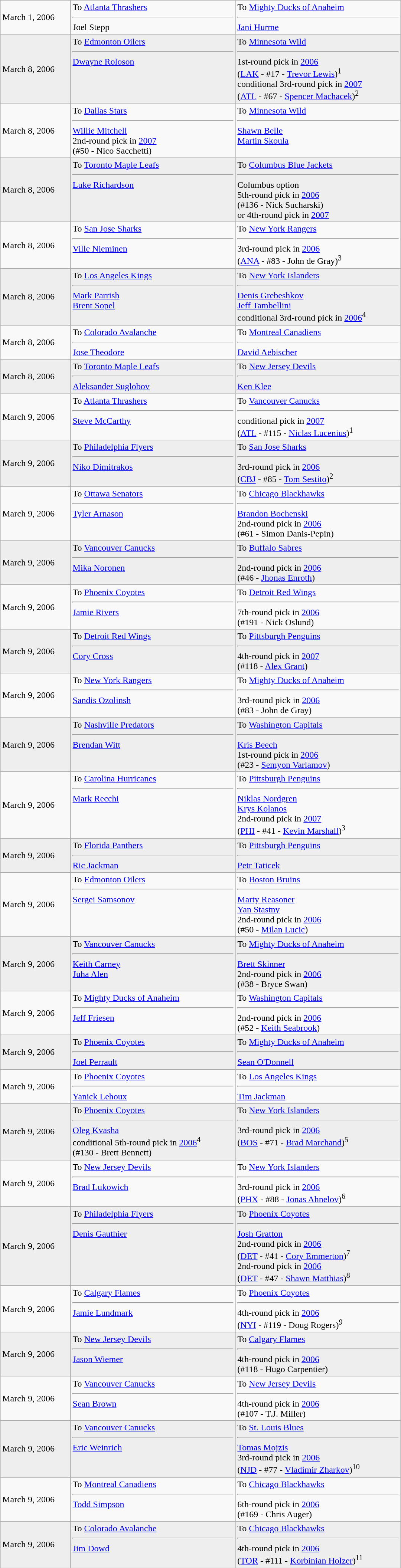<table cellspacing=0 class="wikitable" style="border:1px solid #999999; width:720px;">
<tr>
<td>March 1, 2006</td>
<td valign="top">To <a href='#'>Atlanta Thrashers</a><hr>Joel Stepp</td>
<td valign="top">To <a href='#'>Mighty Ducks of Anaheim</a><hr><a href='#'>Jani Hurme</a></td>
</tr>
<tr bgcolor="#eeeeee">
<td>March 8, 2006</td>
<td valign="top">To <a href='#'>Edmonton Oilers</a><hr><a href='#'>Dwayne Roloson</a></td>
<td valign="top">To <a href='#'>Minnesota Wild</a><hr>1st-round pick in <a href='#'>2006</a><br>(<a href='#'>LAK</a> - #17 - <a href='#'>Trevor Lewis</a>)<sup>1</sup><br>conditional 3rd-round pick in <a href='#'>2007</a><br>(<a href='#'>ATL</a> - #67 - <a href='#'>Spencer Machacek</a>)<sup>2</sup></td>
</tr>
<tr>
<td>March 8, 2006</td>
<td valign="top">To <a href='#'>Dallas Stars</a><hr> <a href='#'>Willie Mitchell</a><br>2nd-round pick in <a href='#'>2007</a><br>(#50 - Nico Sacchetti)</td>
<td valign="top">To <a href='#'>Minnesota Wild</a><hr><a href='#'>Shawn Belle</a><br><a href='#'>Martin Skoula</a></td>
</tr>
<tr bgcolor="#eeeeee">
<td>March 8, 2006</td>
<td valign="top">To <a href='#'>Toronto Maple Leafs</a><hr><a href='#'>Luke Richardson</a></td>
<td valign="top">To <a href='#'>Columbus Blue Jackets</a><hr>Columbus option<br>5th-round pick in <a href='#'>2006</a><br> (#136 - Nick Sucharski)<br>or 4th-round pick in <a href='#'>2007</a></td>
</tr>
<tr>
<td>March 8, 2006</td>
<td valign="top">To <a href='#'>San Jose Sharks</a><hr><a href='#'>Ville Nieminen</a></td>
<td valign="top">To <a href='#'>New York Rangers</a><hr>3rd-round pick in <a href='#'>2006</a><br>(<a href='#'>ANA</a> - #83 - John de Gray)<sup>3</sup></td>
</tr>
<tr bgcolor="#eeeeee">
<td>March 8, 2006</td>
<td valign="top">To <a href='#'>Los Angeles Kings</a><hr><a href='#'>Mark Parrish</a><br><a href='#'>Brent Sopel</a></td>
<td valign="top">To <a href='#'>New York Islanders</a><hr><a href='#'>Denis Grebeshkov</a><br><a href='#'>Jeff Tambellini</a><br>conditional 3rd-round pick in <a href='#'>2006</a><sup>4</sup></td>
</tr>
<tr>
<td>March 8, 2006</td>
<td valign="top">To <a href='#'>Colorado Avalanche</a><hr><a href='#'>Jose Theodore</a></td>
<td valign="top">To <a href='#'>Montreal Canadiens</a><hr><a href='#'>David Aebischer</a></td>
</tr>
<tr bgcolor="#eeeeee">
<td>March 8, 2006</td>
<td valign="top">To <a href='#'>Toronto Maple Leafs</a><hr><a href='#'>Aleksander Suglobov</a></td>
<td valign="top">To <a href='#'>New Jersey Devils</a><hr><a href='#'>Ken Klee</a></td>
</tr>
<tr>
<td>March 9, 2006</td>
<td valign="top">To <a href='#'>Atlanta Thrashers</a><hr><a href='#'>Steve McCarthy</a></td>
<td valign="top">To <a href='#'>Vancouver Canucks</a><hr>conditional pick in <a href='#'>2007</a><br>(<a href='#'>ATL</a> - #115 - <a href='#'>Niclas Lucenius</a>)<sup>1</sup></td>
</tr>
<tr bgcolor="#eeeeee">
<td>March 9, 2006</td>
<td valign="top">To <a href='#'>Philadelphia Flyers</a><hr><a href='#'>Niko Dimitrakos</a></td>
<td valign="top">To <a href='#'>San Jose Sharks</a><hr>3rd-round pick in <a href='#'>2006</a><br>(<a href='#'>CBJ</a> - #85 - <a href='#'>Tom Sestito</a>)<sup>2</sup></td>
</tr>
<tr>
<td>March 9, 2006</td>
<td valign="top">To <a href='#'>Ottawa Senators</a><hr><a href='#'>Tyler Arnason</a></td>
<td valign="top">To <a href='#'>Chicago Blackhawks</a><hr><a href='#'>Brandon Bochenski</a><br>2nd-round pick in <a href='#'>2006</a><br>(#61 - Simon Danis-Pepin)</td>
</tr>
<tr bgcolor="#eeeeee">
<td>March 9, 2006</td>
<td valign="top">To <a href='#'>Vancouver Canucks</a><hr><a href='#'>Mika Noronen</a></td>
<td valign="top">To <a href='#'>Buffalo Sabres</a><hr>2nd-round pick in <a href='#'>2006</a><br>(#46 - <a href='#'>Jhonas Enroth</a>)</td>
</tr>
<tr>
<td>March 9, 2006</td>
<td valign="top">To <a href='#'>Phoenix Coyotes</a><hr><a href='#'>Jamie Rivers</a></td>
<td valign="top">To <a href='#'>Detroit Red Wings</a><hr>7th-round pick in <a href='#'>2006</a><br>(#191 - Nick Oslund)</td>
</tr>
<tr bgcolor="#eeeeee">
<td>March 9, 2006</td>
<td valign="top">To <a href='#'>Detroit Red Wings</a><hr><a href='#'>Cory Cross</a></td>
<td valign="top">To <a href='#'>Pittsburgh Penguins</a><hr>4th-round pick in <a href='#'>2007</a><br>(#118 - <a href='#'>Alex Grant</a>)</td>
</tr>
<tr>
<td>March 9, 2006</td>
<td valign="top">To <a href='#'>New York Rangers</a><hr><a href='#'>Sandis Ozolinsh</a></td>
<td valign="top">To <a href='#'>Mighty Ducks of Anaheim</a><hr>3rd-round pick in <a href='#'>2006</a><br>(#83 - John de Gray)</td>
</tr>
<tr bgcolor="#eeeeee">
<td>March 9, 2006</td>
<td valign="top">To <a href='#'>Nashville Predators</a><hr><a href='#'>Brendan Witt</a></td>
<td valign="top">To <a href='#'>Washington Capitals</a><hr><a href='#'>Kris Beech</a><br>1st-round pick in <a href='#'>2006</a><br>(#23 - <a href='#'>Semyon Varlamov</a>)</td>
</tr>
<tr>
<td>March 9, 2006</td>
<td valign="top">To <a href='#'>Carolina Hurricanes</a><hr><a href='#'>Mark Recchi</a></td>
<td valign="top">To <a href='#'>Pittsburgh Penguins</a><hr><a href='#'>Niklas Nordgren</a><br><a href='#'>Krys Kolanos</a><br>2nd-round pick in <a href='#'>2007</a><br>(<a href='#'>PHI</a> - #41 - <a href='#'>Kevin Marshall</a>)<sup>3</sup></td>
</tr>
<tr bgcolor="#eeeeee">
<td>March 9, 2006</td>
<td valign="top">To <a href='#'>Florida Panthers</a><hr><a href='#'>Ric Jackman</a></td>
<td valign="top">To <a href='#'>Pittsburgh Penguins</a><hr><a href='#'>Petr Taticek</a></td>
</tr>
<tr>
<td>March 9, 2006</td>
<td valign="top">To <a href='#'>Edmonton Oilers</a><hr><a href='#'>Sergei Samsonov</a></td>
<td valign="top">To <a href='#'>Boston Bruins</a><hr><a href='#'>Marty Reasoner</a><br><a href='#'>Yan Stastny</a><br>2nd-round pick in <a href='#'>2006</a><br>(#50 - <a href='#'>Milan Lucic</a>)</td>
</tr>
<tr bgcolor="#eeeeee">
<td>March 9, 2006</td>
<td valign="top">To <a href='#'>Vancouver Canucks</a><hr><a href='#'>Keith Carney</a><br><a href='#'>Juha Alen</a></td>
<td valign="top">To <a href='#'>Mighty Ducks of Anaheim</a><hr><a href='#'>Brett Skinner</a><br>2nd-round pick in <a href='#'>2006</a><br>(#38 - Bryce Swan)</td>
</tr>
<tr>
<td>March 9, 2006</td>
<td valign="top">To <a href='#'>Mighty Ducks of Anaheim</a><hr><a href='#'>Jeff Friesen</a></td>
<td valign="top">To <a href='#'>Washington Capitals</a><hr>2nd-round pick in <a href='#'>2006</a><br>(#52 - <a href='#'>Keith Seabrook</a>)</td>
</tr>
<tr bgcolor="#eeeeee">
<td>March 9, 2006</td>
<td valign="top">To <a href='#'>Phoenix Coyotes</a><hr><a href='#'>Joel Perrault</a></td>
<td valign="top">To <a href='#'>Mighty Ducks of Anaheim</a><hr><a href='#'>Sean O'Donnell</a></td>
</tr>
<tr>
<td>March 9, 2006</td>
<td valign="top">To <a href='#'>Phoenix Coyotes</a><hr><a href='#'>Yanick Lehoux</a></td>
<td valign="top">To <a href='#'>Los Angeles Kings</a><hr><a href='#'>Tim Jackman</a></td>
</tr>
<tr bgcolor="#eeeeee">
<td>March 9, 2006</td>
<td valign="top">To <a href='#'>Phoenix Coyotes</a><hr><a href='#'>Oleg Kvasha</a><br>conditional 5th-round pick in <a href='#'>2006</a><sup>4</sup><br>(#130 - Brett Bennett)</td>
<td valign="top">To <a href='#'>New York Islanders</a><hr>3rd-round pick in <a href='#'>2006</a><br>(<a href='#'>BOS</a> - #71 - <a href='#'>Brad Marchand</a>)<sup>5</sup></td>
</tr>
<tr>
<td>March 9, 2006</td>
<td valign="top">To <a href='#'>New Jersey Devils</a><hr><a href='#'>Brad Lukowich</a></td>
<td valign="top">To <a href='#'>New York Islanders</a><hr>3rd-round pick in <a href='#'>2006</a><br>(<a href='#'>PHX</a> - #88 - <a href='#'>Jonas Ahnelov</a>)<sup>6</sup></td>
</tr>
<tr bgcolor="#eeeeee">
<td>March 9, 2006</td>
<td valign="top">To <a href='#'>Philadelphia Flyers</a><hr><a href='#'>Denis Gauthier</a></td>
<td valign="top">To <a href='#'>Phoenix Coyotes</a><hr><a href='#'>Josh Gratton</a><br>2nd-round pick in <a href='#'>2006</a><br>(<a href='#'>DET</a> - #41 - <a href='#'>Cory Emmerton</a>)<sup>7</sup><br>2nd-round pick in <a href='#'>2006</a><br>(<a href='#'>DET</a> - #47 - <a href='#'>Shawn Matthias</a>)<sup>8</sup></td>
</tr>
<tr>
<td>March 9, 2006</td>
<td valign="top">To <a href='#'>Calgary Flames</a><hr><a href='#'>Jamie Lundmark</a></td>
<td valign="top">To <a href='#'>Phoenix Coyotes</a><hr>4th-round pick in <a href='#'>2006</a><br>(<a href='#'>NYI</a> - #119 - Doug Rogers)<sup>9</sup></td>
</tr>
<tr bgcolor="#eeeeee">
<td>March 9, 2006</td>
<td valign="top">To <a href='#'>New Jersey Devils</a><hr><a href='#'>Jason Wiemer</a></td>
<td valign="top">To <a href='#'>Calgary Flames</a><hr>4th-round pick in <a href='#'>2006</a><br>(#118 - Hugo Carpentier)</td>
</tr>
<tr>
<td>March 9, 2006</td>
<td valign="top">To <a href='#'>Vancouver Canucks</a><hr><a href='#'>Sean Brown</a></td>
<td valign="top">To <a href='#'>New Jersey Devils</a><hr>4th-round pick in <a href='#'>2006</a><br>(#107 - T.J. Miller)</td>
</tr>
<tr bgcolor="#eeeeee">
<td>March 9, 2006</td>
<td valign="top">To <a href='#'>Vancouver Canucks</a><hr><a href='#'>Eric Weinrich</a></td>
<td valign="top">To <a href='#'>St. Louis Blues</a><hr><a href='#'>Tomas Mojzis</a><br>3rd-round pick in <a href='#'>2006</a><br>(<a href='#'>NJD</a> - #77 - <a href='#'>Vladimir Zharkov</a>)<sup>10</sup></td>
</tr>
<tr>
<td>March 9, 2006</td>
<td valign="top">To <a href='#'>Montreal Canadiens</a><hr><a href='#'>Todd Simpson</a></td>
<td valign="top">To <a href='#'>Chicago Blackhawks</a><hr>6th-round pick in <a href='#'>2006</a><br>(#169 - Chris Auger)</td>
</tr>
<tr bgcolor="#eeeeee">
<td>March 9, 2006</td>
<td valign="top">To <a href='#'>Colorado Avalanche</a><hr><a href='#'>Jim Dowd</a></td>
<td valign="top">To <a href='#'>Chicago Blackhawks</a><hr>4th-round pick in <a href='#'>2006</a><br>(<a href='#'>TOR</a> - #111 - <a href='#'>Korbinian Holzer</a>)<sup>11</sup></td>
</tr>
</table>
